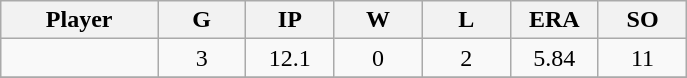<table class="wikitable sortable">
<tr>
<th bgcolor="#DDDDFF" width="16%">Player</th>
<th bgcolor="#DDDDFF" width="9%">G</th>
<th bgcolor="#DDDDFF" width="9%">IP</th>
<th bgcolor="#DDDDFF" width="9%">W</th>
<th bgcolor="#DDDDFF" width="9%">L</th>
<th bgcolor="#DDDDFF" width="9%">ERA</th>
<th bgcolor="#DDDDFF" width="9%">SO</th>
</tr>
<tr align="center">
<td></td>
<td>3</td>
<td>12.1</td>
<td>0</td>
<td>2</td>
<td>5.84</td>
<td>11</td>
</tr>
<tr align="center">
</tr>
</table>
